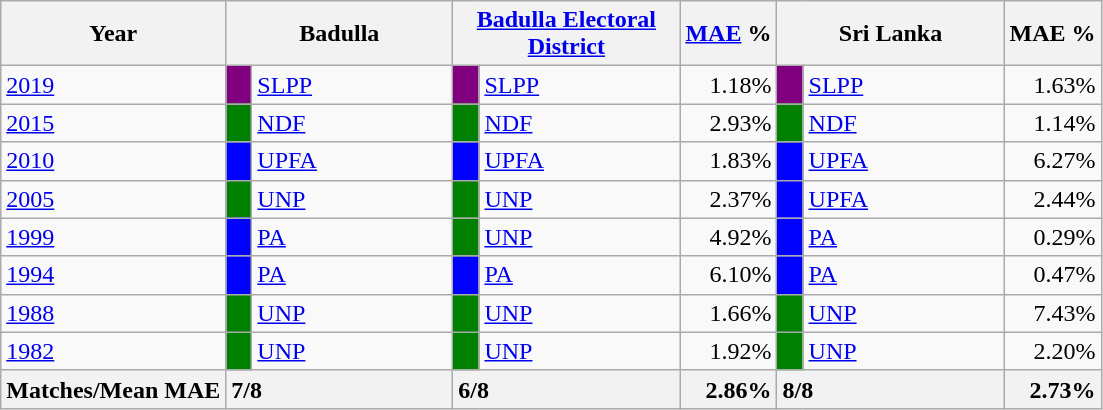<table class="wikitable">
<tr>
<th>Year</th>
<th colspan="2" width="144px">Badulla</th>
<th colspan="2" width="144px"><a href='#'>Badulla Electoral District</a></th>
<th><a href='#'>MAE</a> %</th>
<th colspan="2" width="144px">Sri Lanka</th>
<th>MAE %</th>
</tr>
<tr>
<td><a href='#'>2019</a></td>
<td style="background-color:purple;" width="10px"></td>
<td style="text-align:left;"><a href='#'>SLPP</a></td>
<td style="background-color:purple;" width="10px"></td>
<td style="text-align:left;"><a href='#'>SLPP</a></td>
<td style="text-align:right;">1.18%</td>
<td style="background-color:purple;" width="10px"></td>
<td style="text-align:left;"><a href='#'>SLPP</a></td>
<td style="text-align:right;">1.63%</td>
</tr>
<tr>
<td><a href='#'>2015</a></td>
<td style="background-color:green;" width="10px"></td>
<td style="text-align:left;"><a href='#'>NDF</a></td>
<td style="background-color:green;" width="10px"></td>
<td style="text-align:left;"><a href='#'>NDF</a></td>
<td style="text-align:right;">2.93%</td>
<td style="background-color:green;" width="10px"></td>
<td style="text-align:left;"><a href='#'>NDF</a></td>
<td style="text-align:right;">1.14%</td>
</tr>
<tr>
<td><a href='#'>2010</a></td>
<td style="background-color:blue;" width="10px"></td>
<td style="text-align:left;"><a href='#'>UPFA</a></td>
<td style="background-color:blue;" width="10px"></td>
<td style="text-align:left;"><a href='#'>UPFA</a></td>
<td style="text-align:right;">1.83%</td>
<td style="background-color:blue;" width="10px"></td>
<td style="text-align:left;"><a href='#'>UPFA</a></td>
<td style="text-align:right;">6.27%</td>
</tr>
<tr>
<td><a href='#'>2005</a></td>
<td style="background-color:green;" width="10px"></td>
<td style="text-align:left;"><a href='#'>UNP</a></td>
<td style="background-color:green;" width="10px"></td>
<td style="text-align:left;"><a href='#'>UNP</a></td>
<td style="text-align:right;">2.37%</td>
<td style="background-color:blue;" width="10px"></td>
<td style="text-align:left;"><a href='#'>UPFA</a></td>
<td style="text-align:right;">2.44%</td>
</tr>
<tr>
<td><a href='#'>1999</a></td>
<td style="background-color:blue;" width="10px"></td>
<td style="text-align:left;"><a href='#'>PA</a></td>
<td style="background-color:green;" width="10px"></td>
<td style="text-align:left;"><a href='#'>UNP</a></td>
<td style="text-align:right;">4.92%</td>
<td style="background-color:blue;" width="10px"></td>
<td style="text-align:left;"><a href='#'>PA</a></td>
<td style="text-align:right;">0.29%</td>
</tr>
<tr>
<td><a href='#'>1994</a></td>
<td style="background-color:blue;" width="10px"></td>
<td style="text-align:left;"><a href='#'>PA</a></td>
<td style="background-color:blue;" width="10px"></td>
<td style="text-align:left;"><a href='#'>PA</a></td>
<td style="text-align:right;">6.10%</td>
<td style="background-color:blue;" width="10px"></td>
<td style="text-align:left;"><a href='#'>PA</a></td>
<td style="text-align:right;">0.47%</td>
</tr>
<tr>
<td><a href='#'>1988</a></td>
<td style="background-color:green;" width="10px"></td>
<td style="text-align:left;"><a href='#'>UNP</a></td>
<td style="background-color:green;" width="10px"></td>
<td style="text-align:left;"><a href='#'>UNP</a></td>
<td style="text-align:right;">1.66%</td>
<td style="background-color:green;" width="10px"></td>
<td style="text-align:left;"><a href='#'>UNP</a></td>
<td style="text-align:right;">7.43%</td>
</tr>
<tr>
<td><a href='#'>1982</a></td>
<td style="background-color:green;" width="10px"></td>
<td style="text-align:left;"><a href='#'>UNP</a></td>
<td style="background-color:green;" width="10px"></td>
<td style="text-align:left;"><a href='#'>UNP</a></td>
<td style="text-align:right;">1.92%</td>
<td style="background-color:green;" width="10px"></td>
<td style="text-align:left;"><a href='#'>UNP</a></td>
<td style="text-align:right;">2.20%</td>
</tr>
<tr>
<th>Matches/Mean MAE</th>
<th style="text-align:left;"colspan="2" width="144px">7/8</th>
<th style="text-align:left;"colspan="2" width="144px">6/8</th>
<th style="text-align:right;">2.86%</th>
<th style="text-align:left;"colspan="2" width="144px">8/8</th>
<th style="text-align:right;">2.73%</th>
</tr>
</table>
